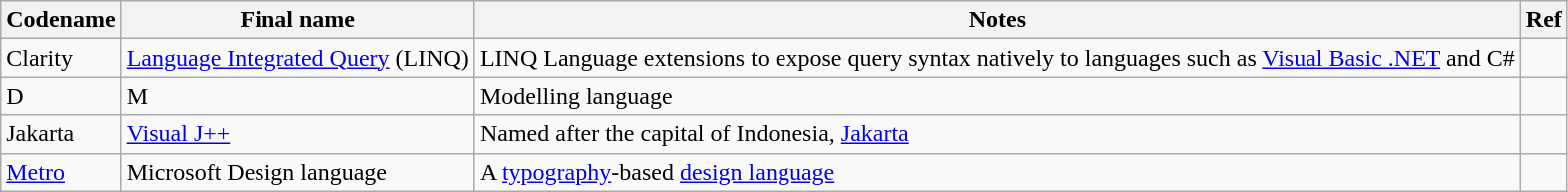<table class="sortable wikitable">
<tr>
<th>Codename</th>
<th>Final name</th>
<th>Notes</th>
<th>Ref</th>
</tr>
<tr>
<td>Clarity</td>
<td><a href='#'>Language Integrated Query</a> (LINQ)</td>
<td>LINQ Language extensions to expose query syntax natively to languages such as <a href='#'>Visual Basic .NET</a> and C#</td>
<td></td>
</tr>
<tr>
<td>D</td>
<td>M</td>
<td>Modelling language</td>
<td></td>
</tr>
<tr>
<td>Jakarta</td>
<td><a href='#'>Visual J++</a></td>
<td>Named after the capital of Indonesia, <a href='#'>Jakarta</a></td>
<td></td>
</tr>
<tr>
<td><a href='#'>Metro</a></td>
<td>Microsoft Design language</td>
<td>A <a href='#'>typography</a>-based <a href='#'>design language</a></td>
<td></td>
</tr>
</table>
